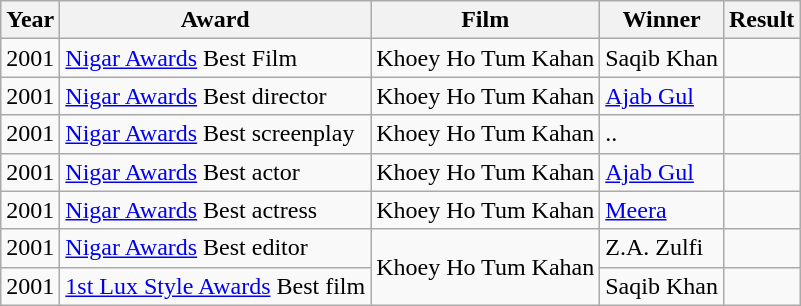<table class="wikitable sortable">
<tr>
<th>Year</th>
<th>Award</th>
<th>Film</th>
<th>Winner</th>
<th>Result</th>
</tr>
<tr>
<td>2001</td>
<td><a href='#'>Nigar Awards</a> Best Film</td>
<td>Khoey Ho Tum Kahan</td>
<td>Saqib Khan</td>
<td></td>
</tr>
<tr>
<td>2001</td>
<td><a href='#'>Nigar Awards</a> Best director</td>
<td>Khoey Ho Tum Kahan</td>
<td><a href='#'>Ajab Gul</a></td>
<td></td>
</tr>
<tr>
<td>2001</td>
<td><a href='#'>Nigar Awards</a> Best screenplay</td>
<td>Khoey Ho Tum Kahan</td>
<td>..</td>
<td></td>
</tr>
<tr>
<td>2001</td>
<td><a href='#'>Nigar Awards</a> Best actor</td>
<td>Khoey Ho Tum Kahan</td>
<td><a href='#'>Ajab Gul</a></td>
<td></td>
</tr>
<tr>
<td>2001</td>
<td><a href='#'>Nigar Awards</a> Best actress</td>
<td>Khoey Ho Tum Kahan</td>
<td><a href='#'>Meera</a></td>
<td></td>
</tr>
<tr>
<td>2001</td>
<td><a href='#'>Nigar Awards</a> Best editor</td>
<td rowspan="2">Khoey Ho Tum Kahan</td>
<td>Z.A. Zulfi</td>
<td></td>
</tr>
<tr>
<td>2001</td>
<td><a href='#'>1st Lux Style Awards</a> Best film</td>
<td>Saqib Khan</td>
<td></td>
</tr>
</table>
